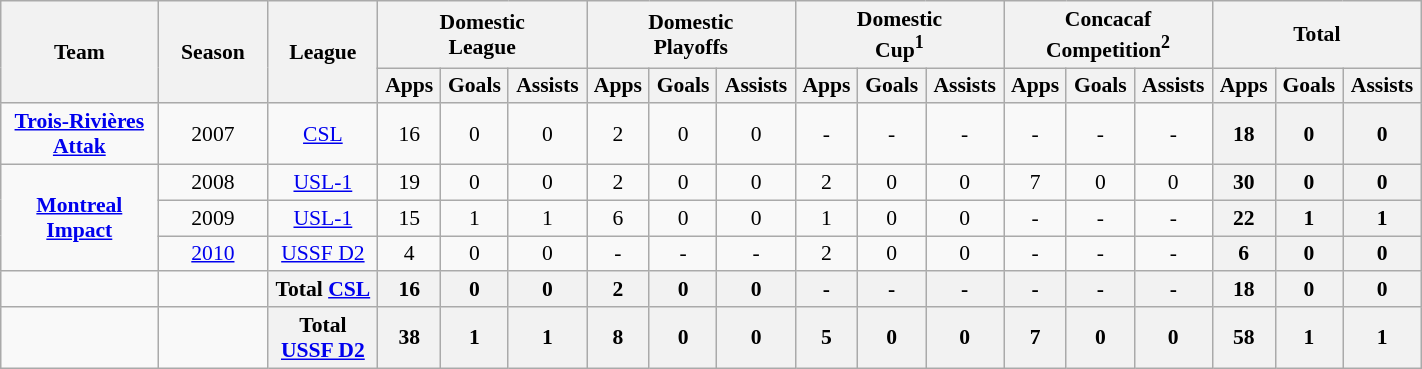<table class="wikitable" style=font-size:90% text-align: center width=75%>
<tr>
<th rowspan=2 width=10%><strong>Team</strong></th>
<th rowspan=2 width=7%><strong>Season</strong></th>
<th rowspan=2 width=7%><strong>League</strong></th>
<th colspan=3 width=10%>Domestic<br>League</th>
<th colspan=3 width=10%>Domestic<br>Playoffs</th>
<th colspan=3 width=10%>Domestic<br>Cup<sup>1</sup></th>
<th colspan=3 width=10%>Concacaf<br>Competition<sup>2</sup></th>
<th colspan=3 width=10%>Total</th>
</tr>
<tr>
<th align=center><strong>Apps</strong></th>
<th align=center><strong>Goals</strong></th>
<th align=center><strong>Assists</strong></th>
<th align=center><strong>Apps</strong></th>
<th align=center><strong>Goals</strong></th>
<th align=center><strong>Assists</strong></th>
<th align=center><strong>Apps</strong></th>
<th align=center><strong>Goals</strong></th>
<th align=center><strong>Assists</strong></th>
<th align=center><strong>Apps</strong></th>
<th align=center><strong>Goals</strong></th>
<th align=center><strong>Assists</strong></th>
<th align=center><strong>Apps</strong></th>
<th align=center><strong>Goals</strong></th>
<th align=center><strong>Assists</strong></th>
</tr>
<tr>
<td rowspan=1 align=center><strong><a href='#'>Trois-Rivières Attak</a></strong></td>
<td align=center>2007</td>
<td align=center><a href='#'>CSL</a></td>
<td align=center>16</td>
<td align=center>0</td>
<td align=center>0</td>
<td align=center>2</td>
<td align=center>0</td>
<td align=center>0</td>
<td align=center>-</td>
<td align=center>-</td>
<td align=center>-</td>
<td align=center>-</td>
<td align=center>-</td>
<td align=center>-</td>
<th align=center><strong>18</strong></th>
<th align=center><strong>0</strong></th>
<th align=center><strong>0</strong></th>
</tr>
<tr>
<td rowspan=3 align=center><strong><a href='#'>Montreal Impact</a></strong></td>
<td align=center>2008</td>
<td align=center><a href='#'>USL-1</a></td>
<td align=center>19</td>
<td align=center>0</td>
<td align=center>0</td>
<td align=center>2</td>
<td align=center>0</td>
<td align=center>0</td>
<td align=center>2</td>
<td align=center>0</td>
<td align=center>0</td>
<td align=center>7</td>
<td align=center>0</td>
<td align=center>0</td>
<th align=center><strong>30</strong></th>
<th align=center><strong>0</strong></th>
<th align=center><strong>0</strong></th>
</tr>
<tr>
<td align=center>2009</td>
<td align=center><a href='#'>USL-1</a></td>
<td align=center>15</td>
<td align=center>1</td>
<td align=center>1</td>
<td align=center>6</td>
<td align=center>0</td>
<td align=center>0</td>
<td align=center>1</td>
<td align=center>0</td>
<td align=center>0</td>
<td align=center>-</td>
<td align=center>-</td>
<td align=center>-</td>
<th align=center><strong>22</strong></th>
<th align=center><strong>1</strong></th>
<th align=center><strong>1</strong></th>
</tr>
<tr>
<td align=center><a href='#'>2010</a></td>
<td align=center><a href='#'>USSF D2</a></td>
<td align=center>4</td>
<td align=center>0</td>
<td align=center>0</td>
<td align=center>-</td>
<td align=center>-</td>
<td align=center>-</td>
<td align=center>2</td>
<td align=center>0</td>
<td align=center>0</td>
<td align=center>-</td>
<td align=center>-</td>
<td align=center>-</td>
<th align=center><strong>6</strong></th>
<th align=center><strong>0</strong></th>
<th align=center><strong>0</strong></th>
</tr>
<tr>
<td></td>
<td></td>
<th>Total <a href='#'>CSL</a></th>
<th>16</th>
<th>0</th>
<th>0</th>
<th>2</th>
<th>0</th>
<th>0</th>
<th>-</th>
<th>-</th>
<th>-</th>
<th>-</th>
<th>-</th>
<th>-</th>
<th>18</th>
<th>0</th>
<th>0</th>
</tr>
<tr>
<td></td>
<td></td>
<th>Total <a href='#'>USSF D2</a></th>
<th>38</th>
<th>1</th>
<th>1</th>
<th>8</th>
<th>0</th>
<th>0</th>
<th>5</th>
<th>0</th>
<th>0</th>
<th>7</th>
<th>0</th>
<th>0</th>
<th>58</th>
<th>1</th>
<th>1</th>
</tr>
</table>
